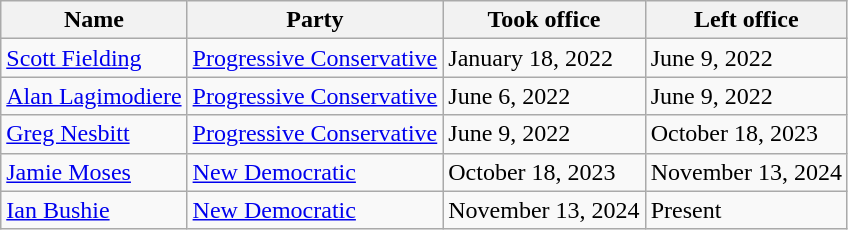<table class="wikitable">
<tr>
<th><strong>Name</strong></th>
<th><strong>Party</strong></th>
<th><strong>Took office</strong></th>
<th><strong>Left office</strong></th>
</tr>
<tr>
<td><a href='#'>Scott Fielding</a></td>
<td><a href='#'>Progressive Conservative</a></td>
<td>January 18, 2022</td>
<td>June 9, 2022</td>
</tr>
<tr>
<td><a href='#'>Alan Lagimodiere</a></td>
<td><a href='#'>Progressive Conservative</a></td>
<td>June 6, 2022</td>
<td>June 9, 2022</td>
</tr>
<tr>
<td><a href='#'>Greg Nesbitt</a></td>
<td><a href='#'>Progressive Conservative</a></td>
<td>June 9, 2022</td>
<td>October 18, 2023</td>
</tr>
<tr>
<td><a href='#'>Jamie Moses</a></td>
<td><a href='#'>New Democratic</a></td>
<td>October 18, 2023</td>
<td>November 13, 2024</td>
</tr>
<tr>
<td><a href='#'>Ian Bushie</a></td>
<td><a href='#'>New Democratic</a></td>
<td>November 13, 2024</td>
<td>Present</td>
</tr>
</table>
